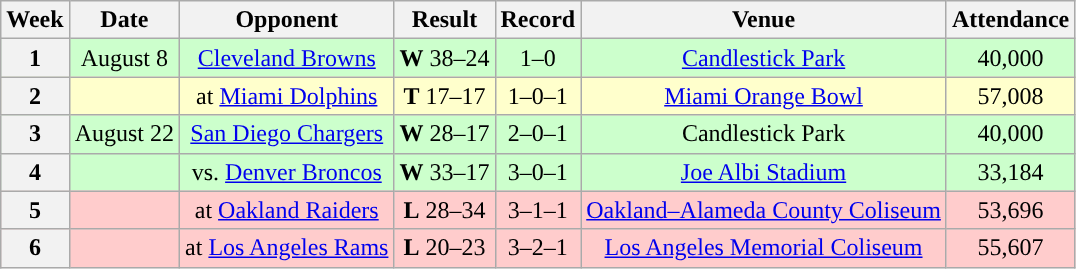<table class="wikitable" style="text-align:center">
<tr>
<th>Week</th>
<th>Date</th>
<th>Opponent</th>
<th>Result</th>
<th>Record</th>
<th>Venue</th>
<th>Attendance</th>
</tr>
<tr style="background:#cfc">
<th>1</th>
<td>August 8</td>
<td><a href='#'>Cleveland Browns</a></td>
<td><strong>W</strong> 38–24</td>
<td>1–0</td>
<td><a href='#'>Candlestick Park</a></td>
<td>40,000</td>
</tr>
<tr style="background:#ffc">
<th>2</th>
<td></td>
<td>at <a href='#'>Miami Dolphins</a></td>
<td><strong>T</strong> 17–17</td>
<td>1–0–1</td>
<td><a href='#'>Miami Orange Bowl</a></td>
<td>57,008</td>
</tr>
<tr style="background:#cfc">
<th>3</th>
<td>August 22</td>
<td><a href='#'>San Diego Chargers</a></td>
<td><strong>W</strong> 28–17</td>
<td>2–0–1</td>
<td>Candlestick Park</td>
<td>40,000</td>
</tr>
<tr style="background:#cfc">
<th>4</th>
<td></td>
<td>vs. <a href='#'>Denver Broncos</a></td>
<td><strong>W</strong> 33–17</td>
<td>3–0–1</td>
<td><a href='#'>Joe Albi Stadium</a></td>
<td>33,184</td>
</tr>
<tr style="background:#fcc">
<th>5</th>
<td></td>
<td>at <a href='#'>Oakland Raiders</a></td>
<td><strong>L</strong> 28–34</td>
<td>3–1–1</td>
<td><a href='#'>Oakland–Alameda County Coliseum</a></td>
<td>53,696</td>
</tr>
<tr style="background:#fcc">
<th>6</th>
<td></td>
<td>at <a href='#'>Los Angeles Rams</a></td>
<td><strong>L</strong> 20–23</td>
<td>3–2–1</td>
<td><a href='#'>Los Angeles Memorial Coliseum</a></td>
<td>55,607</td>
</tr>
</table>
